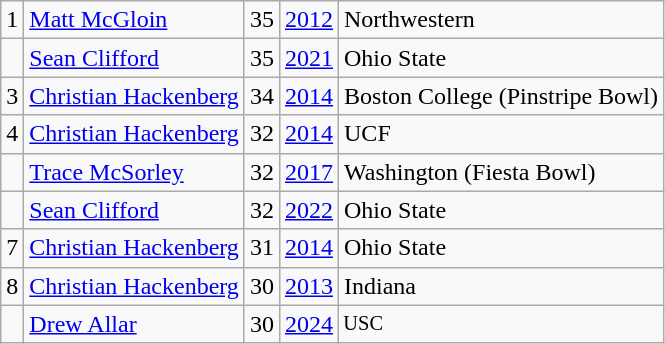<table class="wikitable">
<tr>
<td>1</td>
<td><a href='#'>Matt McGloin</a></td>
<td>35</td>
<td><a href='#'>2012</a></td>
<td>Northwestern</td>
</tr>
<tr>
<td></td>
<td><a href='#'>Sean Clifford</a></td>
<td>35</td>
<td><a href='#'>2021</a></td>
<td>Ohio State</td>
</tr>
<tr>
<td>3</td>
<td><a href='#'>Christian Hackenberg</a></td>
<td>34</td>
<td><a href='#'>2014</a></td>
<td>Boston College (Pinstripe Bowl)</td>
</tr>
<tr>
<td>4</td>
<td><a href='#'>Christian Hackenberg</a></td>
<td>32</td>
<td><a href='#'>2014</a></td>
<td>UCF</td>
</tr>
<tr>
<td></td>
<td><a href='#'>Trace McSorley</a></td>
<td>32</td>
<td><a href='#'>2017</a></td>
<td>Washington (Fiesta Bowl)</td>
</tr>
<tr>
<td></td>
<td><a href='#'>Sean Clifford</a></td>
<td>32</td>
<td><a href='#'>2022</a></td>
<td>Ohio State</td>
</tr>
<tr>
<td>7</td>
<td><a href='#'>Christian Hackenberg</a></td>
<td>31</td>
<td><a href='#'>2014</a></td>
<td>Ohio State</td>
</tr>
<tr>
<td>8</td>
<td><a href='#'>Christian Hackenberg</a></td>
<td>30</td>
<td><a href='#'>2013</a></td>
<td>Indiana</td>
</tr>
<tr>
<td></td>
<td><a href='#'>Drew Allar</a></td>
<td>30</td>
<td><a href='#'>2024</a></td>
<td style="font-size:85%;">USC</td>
</tr>
</table>
